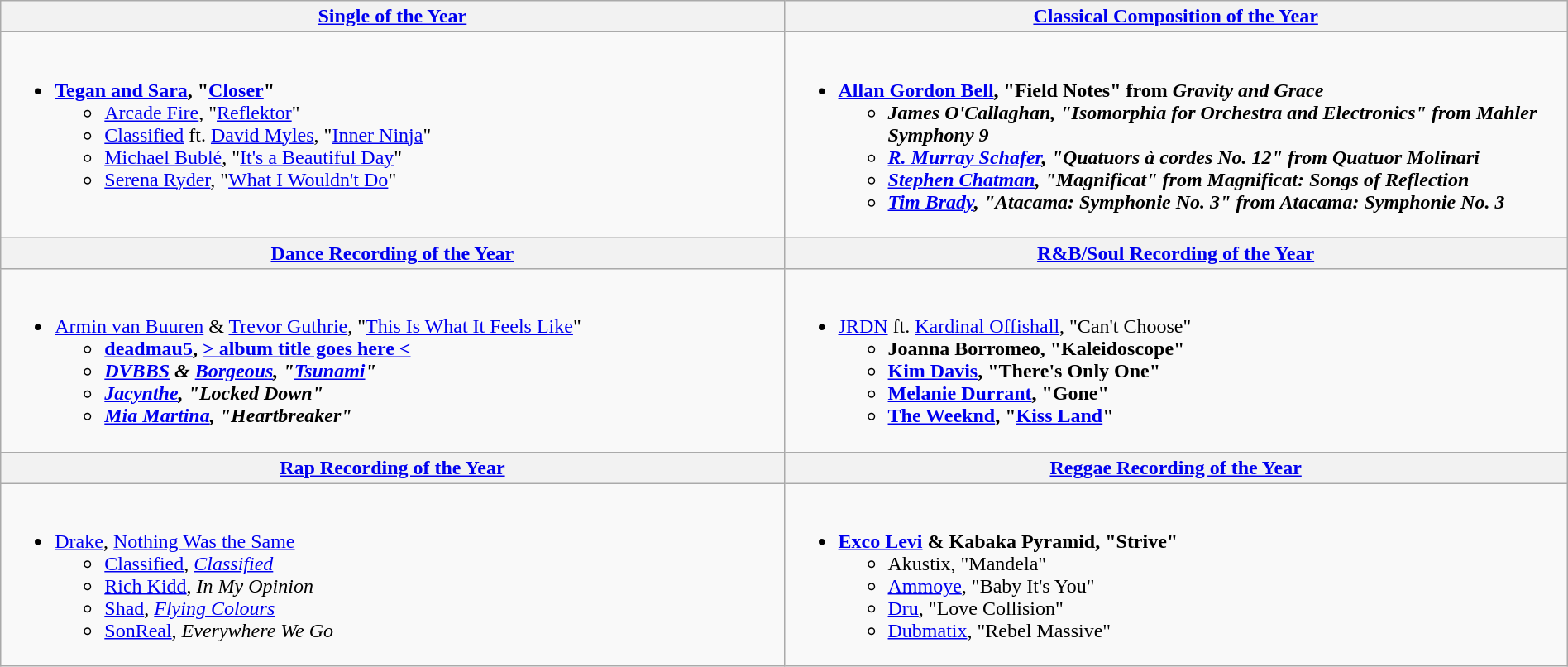<table class=wikitable style="width:100%">
<tr>
<th style="width:50%"><a href='#'>Single of the Year</a></th>
<th style="width:50%"><a href='#'>Classical Composition of the Year</a></th>
</tr>
<tr>
<td valign="top"><br><ul><li> <strong><a href='#'>Tegan and Sara</a>, "<a href='#'>Closer</a>"</strong><ul><li><a href='#'>Arcade Fire</a>, "<a href='#'>Reflektor</a>"</li><li><a href='#'>Classified</a> ft. <a href='#'>David Myles</a>, "<a href='#'>Inner Ninja</a>"</li><li><a href='#'>Michael Bublé</a>, "<a href='#'>It's a Beautiful Day</a>"</li><li><a href='#'>Serena Ryder</a>, "<a href='#'>What I Wouldn't Do</a>"</li></ul></li></ul></td>
<td valign="top"><br><ul><li> <strong><a href='#'>Allan Gordon Bell</a>, "Field Notes" from <em>Gravity and Grace<strong><em><ul><li>James O'Callaghan, "Isomorphia for Orchestra and Electronics" from </em>Mahler Symphony 9<em></li><li><a href='#'>R. Murray Schafer</a>, "Quatuors à cordes No. 12" from </em>Quatuor Molinari<em></li><li><a href='#'>Stephen Chatman</a>, "Magnificat" from </em>Magnificat: Songs of Reflection<em></li><li><a href='#'>Tim Brady</a>, "Atacama: Symphonie No. 3" from </em>Atacama: Symphonie No. 3<em></li></ul></li></ul></td>
</tr>
<tr>
<th style="width:50%"><a href='#'>Dance Recording of the Year</a></th>
<th style="width:50%"><a href='#'>R&B/Soul Recording of the Year</a></th>
</tr>
<tr>
<td valign="top"><br><ul><li> </strong><a href='#'>Armin van Buuren</a> & <a href='#'>Trevor Guthrie</a>, "<a href='#'>This Is What It Feels Like</a>"<strong><ul><li><a href='#'>deadmau5</a>, </em><a href='#'>> album title goes here <</a><em></li><li><a href='#'>DVBBS</a> & <a href='#'>Borgeous</a>, "<a href='#'>Tsunami</a>"</li><li><a href='#'>Jacynthe</a>, "Locked Down"</li><li><a href='#'>Mia Martina</a>, "Heartbreaker"</li></ul></li></ul></td>
<td valign="top"><br><ul><li> </strong><a href='#'>JRDN</a> ft. <a href='#'>Kardinal Offishall</a>, "Can't Choose"<strong><ul><li>Joanna Borromeo, "Kaleidoscope"</li><li><a href='#'>Kim Davis</a>, "There's Only One"</li><li><a href='#'>Melanie Durrant</a>, "Gone"</li><li><a href='#'>The Weeknd</a>, "<a href='#'>Kiss Land</a>"</li></ul></li></ul></td>
</tr>
<tr>
<th style="width:50%"><a href='#'>Rap Recording of the Year</a></th>
<th style="width:50%"><a href='#'>Reggae Recording of the Year</a></th>
</tr>
<tr>
<td valign="top"><br><ul><li> </strong><a href='#'>Drake</a>, </em><a href='#'>Nothing Was the Same</a></em></strong><ul><li><a href='#'>Classified</a>, <em><a href='#'>Classified</a></em></li><li><a href='#'>Rich Kidd</a>, <em>In My Opinion</em></li><li><a href='#'>Shad</a>, <em><a href='#'>Flying Colours</a></em></li><li><a href='#'>SonReal</a>, <em>Everywhere We Go</em></li></ul></li></ul></td>
<td valign="top"><br><ul><li> <strong><a href='#'>Exco Levi</a> & Kabaka Pyramid, "Strive"</strong><ul><li>Akustix, "Mandela"</li><li><a href='#'>Ammoye</a>, "Baby It's You"</li><li><a href='#'>Dru</a>, "Love Collision"</li><li><a href='#'>Dubmatix</a>, "Rebel Massive"</li></ul></li></ul></td>
</tr>
</table>
